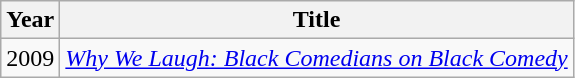<table class="wikitable plainrowheaders sortable" style="margin-right: 0;">
<tr>
<th>Year</th>
<th>Title</th>
</tr>
<tr>
<td>2009</td>
<td><em><a href='#'>Why We Laugh: Black Comedians on Black Comedy</a></em></td>
</tr>
</table>
